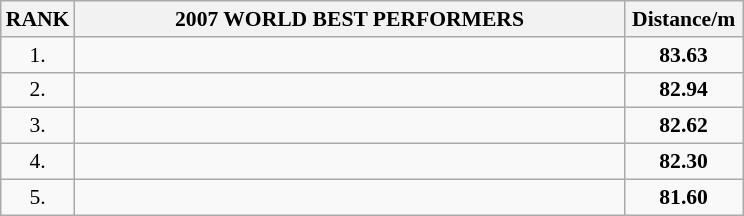<table class="wikitable" style="border-collapse: collapse; font-size: 90%;">
<tr>
<th>RANK</th>
<th align="center" style="width: 25em">2007 WORLD BEST PERFORMERS</th>
<th align="center" style="width: 5em">Distance/m</th>
</tr>
<tr>
<td align="center">1.</td>
<td></td>
<td align="center"><strong>83.63</strong></td>
</tr>
<tr>
<td align="center">2.</td>
<td></td>
<td align="center"><strong>82.94</strong></td>
</tr>
<tr>
<td align="center">3.</td>
<td></td>
<td align="center"><strong>82.62</strong></td>
</tr>
<tr>
<td align="center">4.</td>
<td></td>
<td align="center"><strong>82.30</strong></td>
</tr>
<tr>
<td align="center">5.</td>
<td></td>
<td align="center"><strong>81.60</strong></td>
</tr>
</table>
